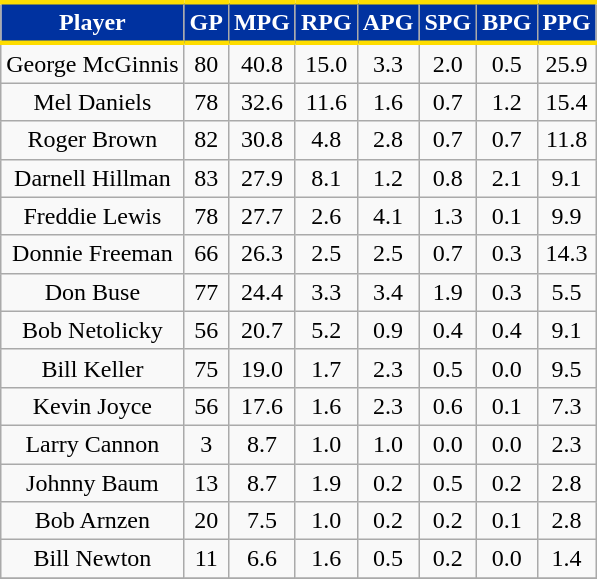<table class="wikitable sortable" style="text-align:right;">
<tr>
<th style="background:#0032A0; color:#FFFFFF; border-top:#FEDD00 3px solid; border-bottom:#FEDD00 3px solid;">Player</th>
<th style="background:#0032A0; color:#FFFFFF; border-top:#FEDD00 3px solid; border-bottom:#FEDD00 3px solid;">GP</th>
<th style="background:#0032A0; color:#FFFFFF; border-top:#FEDD00 3px solid; border-bottom:#FEDD00 3px solid;">MPG</th>
<th style="background:#0032A0; color:#FFFFFF; border-top:#FEDD00 3px solid; border-bottom:#FEDD00 3px solid;">RPG</th>
<th style="background:#0032A0; color:#FFFFFF; border-top:#FEDD00 3px solid; border-bottom:#FEDD00 3px solid;">APG</th>
<th style="background:#0032A0; color:#FFFFFF; border-top:#FEDD00 3px solid; border-bottom:#FEDD00 3px solid;">SPG</th>
<th style="background:#0032A0; color:#FFFFFF; border-top:#FEDD00 3px solid; border-bottom:#FEDD00 3px solid;">BPG</th>
<th style="background:#0032A0; color:#FFFFFF; border-top:#FEDD00 3px solid; border-bottom:#FEDD00 3px solid;">PPG</th>
</tr>
<tr align="center">
<td>George McGinnis</td>
<td>80</td>
<td>40.8</td>
<td>15.0</td>
<td>3.3</td>
<td>2.0</td>
<td>0.5</td>
<td>25.9</td>
</tr>
<tr align="center">
<td>Mel Daniels</td>
<td>78</td>
<td>32.6</td>
<td>11.6</td>
<td>1.6</td>
<td>0.7</td>
<td>1.2</td>
<td>15.4</td>
</tr>
<tr align="center">
<td>Roger Brown</td>
<td>82</td>
<td>30.8</td>
<td>4.8</td>
<td>2.8</td>
<td>0.7</td>
<td>0.7</td>
<td>11.8</td>
</tr>
<tr align="center">
<td>Darnell Hillman</td>
<td>83</td>
<td>27.9</td>
<td>8.1</td>
<td>1.2</td>
<td>0.8</td>
<td>2.1</td>
<td>9.1</td>
</tr>
<tr align="center">
<td>Freddie Lewis</td>
<td>78</td>
<td>27.7</td>
<td>2.6</td>
<td>4.1</td>
<td>1.3</td>
<td>0.1</td>
<td>9.9</td>
</tr>
<tr align="center">
<td>Donnie Freeman</td>
<td>66</td>
<td>26.3</td>
<td>2.5</td>
<td>2.5</td>
<td>0.7</td>
<td>0.3</td>
<td>14.3</td>
</tr>
<tr align="center">
<td>Don Buse</td>
<td>77</td>
<td>24.4</td>
<td>3.3</td>
<td>3.4</td>
<td>1.9</td>
<td>0.3</td>
<td>5.5</td>
</tr>
<tr align="center">
<td>Bob Netolicky</td>
<td>56</td>
<td>20.7</td>
<td>5.2</td>
<td>0.9</td>
<td>0.4</td>
<td>0.4</td>
<td>9.1</td>
</tr>
<tr align="center">
<td>Bill Keller</td>
<td>75</td>
<td>19.0</td>
<td>1.7</td>
<td>2.3</td>
<td>0.5</td>
<td>0.0</td>
<td>9.5</td>
</tr>
<tr align="center">
<td>Kevin Joyce</td>
<td>56</td>
<td>17.6</td>
<td>1.6</td>
<td>2.3</td>
<td>0.6</td>
<td>0.1</td>
<td>7.3</td>
</tr>
<tr align="center">
<td>Larry Cannon</td>
<td>3</td>
<td>8.7</td>
<td>1.0</td>
<td>1.0</td>
<td>0.0</td>
<td>0.0</td>
<td>2.3</td>
</tr>
<tr align="center">
<td>Johnny Baum</td>
<td>13</td>
<td>8.7</td>
<td>1.9</td>
<td>0.2</td>
<td>0.5</td>
<td>0.2</td>
<td>2.8</td>
</tr>
<tr align="center">
<td>Bob Arnzen</td>
<td>20</td>
<td>7.5</td>
<td>1.0</td>
<td>0.2</td>
<td>0.2</td>
<td>0.1</td>
<td>2.8</td>
</tr>
<tr align="center">
<td>Bill Newton</td>
<td>11</td>
<td>6.6</td>
<td>1.6</td>
<td>0.5</td>
<td>0.2</td>
<td>0.0</td>
<td>1.4</td>
</tr>
<tr align="center">
</tr>
</table>
